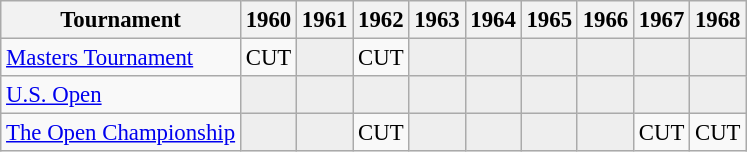<table class="wikitable" style="font-size:95%;text-align:center;">
<tr>
<th>Tournament</th>
<th>1960</th>
<th>1961</th>
<th>1962</th>
<th>1963</th>
<th>1964</th>
<th>1965</th>
<th>1966</th>
<th>1967</th>
<th>1968</th>
</tr>
<tr>
<td align=left><a href='#'>Masters Tournament</a></td>
<td>CUT</td>
<td style="background:#eeeeee;"></td>
<td>CUT</td>
<td style="background:#eeeeee;"></td>
<td style="background:#eeeeee;"></td>
<td style="background:#eeeeee;"></td>
<td style="background:#eeeeee;"></td>
<td style="background:#eeeeee;"></td>
<td style="background:#eeeeee;"></td>
</tr>
<tr>
<td align=left><a href='#'>U.S. Open</a></td>
<td style="background:#eeeeee;"></td>
<td style="background:#eeeeee;"></td>
<td style="background:#eeeeee;"></td>
<td style="background:#eeeeee;"></td>
<td style="background:#eeeeee;"></td>
<td style="background:#eeeeee;"></td>
<td style="background:#eeeeee;"></td>
<td style="background:#eeeeee;"></td>
<td style="background:#eeeeee;"></td>
</tr>
<tr>
<td align=left><a href='#'>The Open Championship</a></td>
<td style="background:#eeeeee;"></td>
<td style="background:#eeeeee;"></td>
<td>CUT</td>
<td style="background:#eeeeee;"></td>
<td style="background:#eeeeee;"></td>
<td style="background:#eeeeee;"></td>
<td style="background:#eeeeee;"></td>
<td>CUT</td>
<td>CUT</td>
</tr>
</table>
